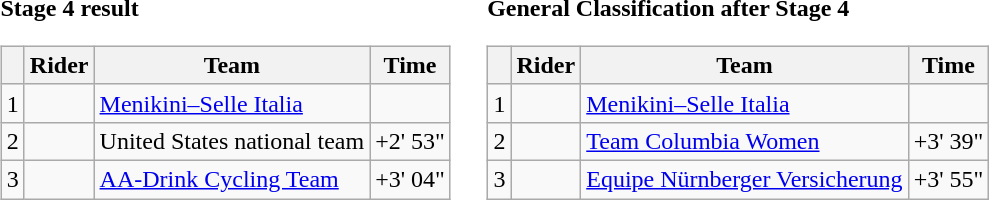<table>
<tr>
<td><strong>Stage 4 result</strong><br><table class=wikitable>
<tr>
<th></th>
<th>Rider</th>
<th>Team</th>
<th>Time</th>
</tr>
<tr>
<td>1</td>
<td></td>
<td><a href='#'>Menikini–Selle Italia</a></td>
<td></td>
</tr>
<tr>
<td>2</td>
<td></td>
<td>United States national team</td>
<td align=right>+2' 53"</td>
</tr>
<tr>
<td>3</td>
<td></td>
<td><a href='#'>AA-Drink Cycling Team</a></td>
<td align=right>+3' 04"</td>
</tr>
</table>
</td>
<td></td>
<td><strong>General Classification after Stage 4</strong><br><table class="wikitable">
<tr>
<th></th>
<th>Rider</th>
<th>Team</th>
<th>Time</th>
</tr>
<tr>
<td>1</td>
<td></td>
<td><a href='#'>Menikini–Selle Italia</a></td>
<td></td>
</tr>
<tr>
<td>2</td>
<td></td>
<td><a href='#'>Team Columbia Women</a></td>
<td align=right>+3' 39"</td>
</tr>
<tr>
<td>3</td>
<td></td>
<td><a href='#'>Equipe Nürnberger Versicherung</a></td>
<td align=right>+3' 55"</td>
</tr>
</table>
</td>
</tr>
</table>
